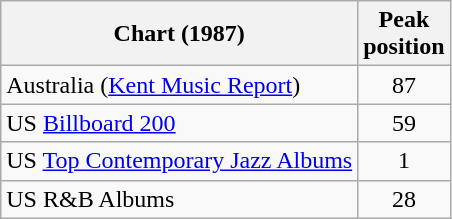<table class="wikitable sortable">
<tr>
<th>Chart (1987)</th>
<th>Peak<br>position</th>
</tr>
<tr>
<td>Australia (<a href='#'>Kent Music Report</a>)</td>
<td style="text-align:center;">87</td>
</tr>
<tr>
<td>US <a href='#'>Billboard 200</a></td>
<td style="text-align:center;">59</td>
</tr>
<tr>
<td>US <a href='#'>Top Contemporary Jazz Albums</a></td>
<td style="text-align:center;">1</td>
</tr>
<tr>
<td>US R&B Albums</td>
<td style="text-align:center;">28</td>
</tr>
</table>
